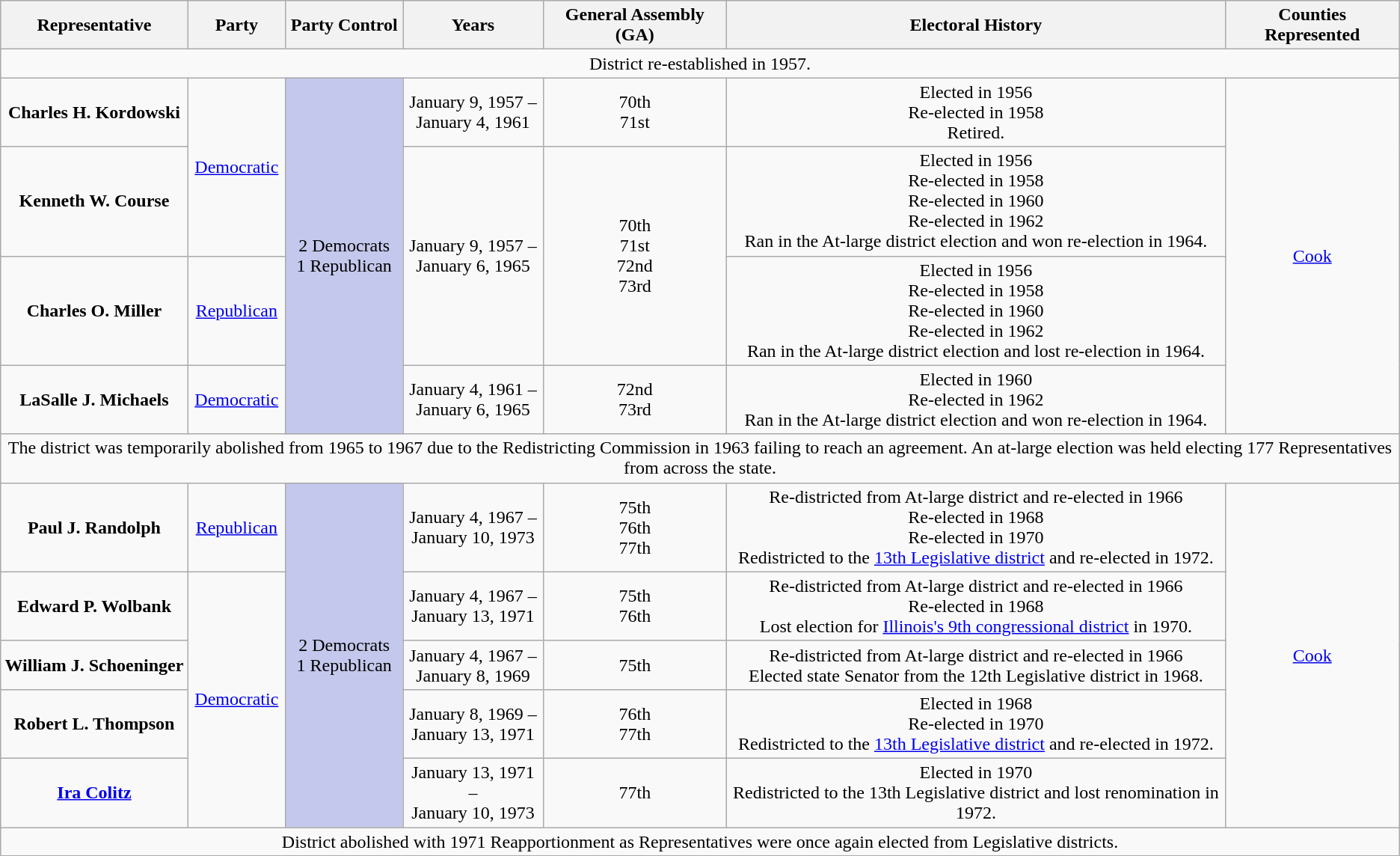<table class="wikitable" style="text-align:center">
<tr>
<th>Representative</th>
<th>Party</th>
<th>Party Control</th>
<th>Years</th>
<th>General Assembly (GA)</th>
<th>Electoral History</th>
<th>Counties Represented</th>
</tr>
<tr>
<td colspan=7>District re-established in 1957.</td>
</tr>
<tr>
<td><strong>Charles H. Kordowski</strong></td>
<td rowspan=2 ><a href='#'>Democratic</a></td>
<td rowspan=4 /bgcolor=#c4c8ec>2 Democrats<br>1 Republican</td>
<td>January 9, 1957 –<br>January 4, 1961</td>
<td>70th<br>71st</td>
<td>Elected in 1956<br>Re-elected in 1958<br>Retired.</td>
<td rowspan=4><a href='#'>Cook</a></td>
</tr>
<tr>
<td><strong>Kenneth W. Course</strong></td>
<td rowspan=2>January 9, 1957 –<br>January 6, 1965</td>
<td rowspan=2>70th<br>71st<br>72nd<br>73rd</td>
<td>Elected in 1956<br>Re-elected in 1958<br>Re-elected in 1960<br>Re-elected in 1962<br>Ran in the At-large district election and won re-election in 1964.</td>
</tr>
<tr>
<td><strong>Charles O. Miller</strong></td>
<td><a href='#'>Republican</a></td>
<td>Elected in 1956<br>Re-elected in 1958<br>Re-elected in 1960<br>Re-elected in 1962<br>Ran in the At-large district election and lost re-election in 1964.</td>
</tr>
<tr>
<td><strong>LaSalle J. Michaels</strong></td>
<td><a href='#'>Democratic</a></td>
<td>January 4, 1961 –<br>January 6, 1965</td>
<td>72nd<br>73rd</td>
<td>Elected in 1960<br>Re-elected in 1962<br>Ran in the At-large district election and won re-election in 1964.</td>
</tr>
<tr>
<td colspan=7>The district was temporarily abolished from 1965 to 1967 due to the Redistricting Commission in 1963 failing to reach an agreement. An at-large election was held electing 177 Representatives from across the state.</td>
</tr>
<tr>
<td><strong>Paul J. Randolph</strong></td>
<td><a href='#'>Republican</a></td>
<td rowspan=5 /bgcolor=#c4c8ec>2 Democrats<br>1 Republican</td>
<td>January 4, 1967 –<br>January 10, 1973</td>
<td>75th<br>76th<br>77th</td>
<td>Re-districted from At-large district and re-elected in 1966<br>Re-elected in 1968<br>Re-elected in 1970<br>Redistricted to the <a href='#'>13th Legislative district</a> and re-elected in 1972.</td>
<td rowspan=5><a href='#'>Cook</a></td>
</tr>
<tr>
<td><strong>Edward P. Wolbank</strong></td>
<td rowspan=4 ><a href='#'>Democratic</a></td>
<td>January 4, 1967 –<br>January 13, 1971</td>
<td>75th<br>76th</td>
<td>Re-districted from At-large district and re-elected in 1966<br>Re-elected in 1968<br>Lost election for <a href='#'>Illinois's 9th congressional district</a> in 1970.</td>
</tr>
<tr>
<td><strong>William J. Schoeninger</strong></td>
<td>January 4, 1967 –<br>January 8, 1969</td>
<td>75th</td>
<td>Re-districted from At-large district and re-elected in 1966<br>Elected state Senator from the 12th Legislative district in 1968.</td>
</tr>
<tr>
<td><strong>Robert L. Thompson</strong></td>
<td>January 8, 1969 –<br>January 13, 1971</td>
<td>76th<br>77th</td>
<td>Elected in 1968<br>Re-elected in 1970<br>Redistricted to the <a href='#'>13th Legislative district</a> and re-elected in 1972.</td>
</tr>
<tr>
<td><strong><a href='#'>Ira Colitz</a></strong></td>
<td>January 13, 1971 –<br>January 10, 1973</td>
<td>77th</td>
<td>Elected in 1970<br>Redistricted to the 13th Legislative district and lost renomination in 1972.</td>
</tr>
<tr>
<td colspan=7>District abolished with 1971 Reapportionment as Representatives were once again elected from Legislative districts.</td>
</tr>
</table>
